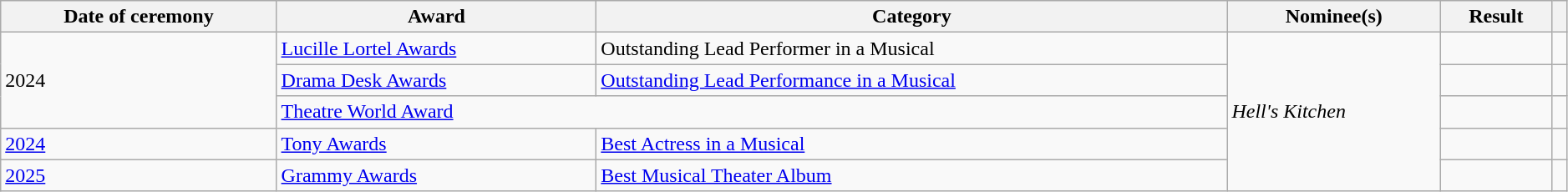<table class="wikitable sortable plainrowheaders" style="width: 99%">
<tr>
<th scope="col">Date of ceremony</th>
<th scope="col">Award</th>
<th scope="col">Category</th>
<th scope="col">Nominee(s)</th>
<th scope="col">Result</th>
<th scope="col" class="unsortable"></th>
</tr>
<tr>
<td rowspan="3">2024</td>
<td><a href='#'>Lucille Lortel Awards</a></td>
<td>Outstanding Lead Performer in a Musical</td>
<td rowspan="5"><em>Hell's Kitchen</em></td>
<td></td>
<td></td>
</tr>
<tr>
<td><a href='#'>Drama Desk Awards</a></td>
<td><a href='#'>Outstanding Lead Performance in a Musical</a></td>
<td></td>
<td></td>
</tr>
<tr>
<td colspan="2"><a href='#'>Theatre World Award</a></td>
<td></td>
<td></td>
</tr>
<tr>
<td><a href='#'>2024</a></td>
<td><a href='#'>Tony Awards</a></td>
<td><a href='#'>Best Actress in a Musical</a></td>
<td></td>
<td></td>
</tr>
<tr>
<td><a href='#'>2025</a></td>
<td><a href='#'>Grammy Awards</a></td>
<td><a href='#'>Best Musical Theater Album</a></td>
<td></td>
<td></td>
</tr>
</table>
